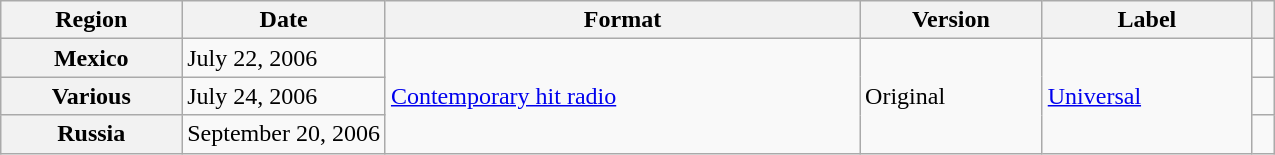<table class="wikitable plainrowheaders">
<tr>
<th scope="col">Region</th>
<th scope="col" width="16%">Date</th>
<th scope="col">Format</th>
<th scope="col">Version</th>
<th scope="col">Label</th>
<th scope="col"></th>
</tr>
<tr>
<th scope="row">Mexico</th>
<td>July 22, 2006</td>
<td rowspan="3"><a href='#'>Contemporary hit radio</a></td>
<td rowspan="3">Original</td>
<td rowspan="3"><a href='#'>Universal</a></td>
<td align="center"></td>
</tr>
<tr>
<th scope="row">Various</th>
<td>July 24, 2006</td>
<td align="center"></td>
</tr>
<tr>
<th scope="row">Russia</th>
<td>September 20, 2006</td>
<td align="center"></td>
</tr>
</table>
